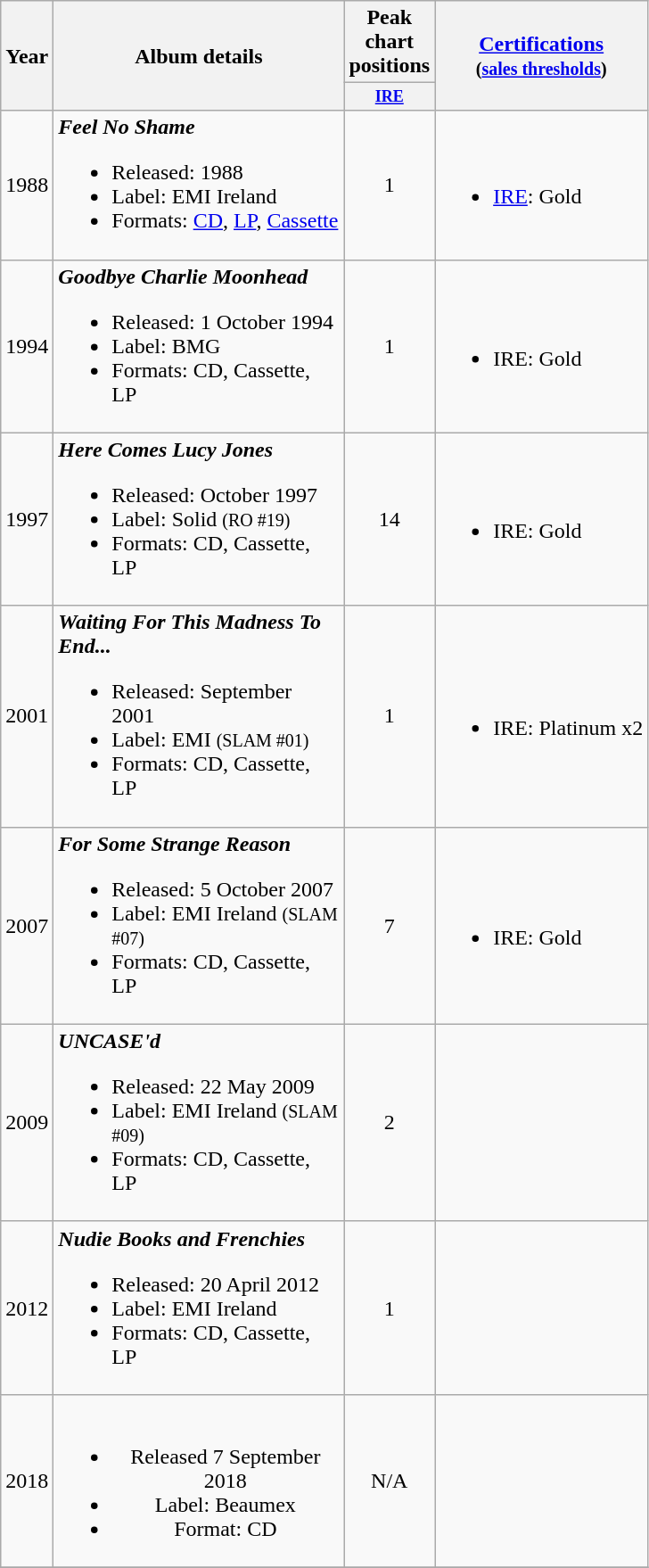<table class="wikitable" style="text-align:center;">
<tr>
<th rowspan="2">Year</th>
<th width="210" rowspan="2">Album details</th>
<th colspan="1">Peak chart positions</th>
<th rowspan="2"><a href='#'>Certifications</a><br><small>(<a href='#'>sales thresholds</a>)</small></th>
</tr>
<tr>
<th style="width:3em;font-size:75%"><a href='#'>IRE</a></th>
</tr>
<tr>
<td>1988</td>
<td align="left"><strong><em>Feel No Shame</em></strong><br><ul><li>Released: 1988</li><li>Label: EMI Ireland</li><li>Formats: <a href='#'>CD</a>, <a href='#'>LP</a>, <a href='#'>Cassette</a></li></ul></td>
<td>1</td>
<td align="left"><br><ul><li><a href='#'>IRE</a>: Gold</li></ul></td>
</tr>
<tr>
<td>1994</td>
<td align="left"><strong><em>Goodbye Charlie Moonhead</em></strong><br><ul><li>Released: 1 October 1994</li><li>Label: BMG</li><li>Formats: CD, Cassette, LP</li></ul></td>
<td>1</td>
<td align="left"><br><ul><li>IRE: Gold</li></ul></td>
</tr>
<tr>
<td>1997</td>
<td align="left"><strong><em>Here Comes Lucy Jones</em></strong><br><ul><li>Released: October 1997</li><li>Label: Solid <small>(RO #19)</small></li><li>Formats: CD, Cassette, LP</li></ul></td>
<td>14</td>
<td align="left"><br><ul><li>IRE: Gold</li></ul></td>
</tr>
<tr>
<td>2001</td>
<td align="left"><strong><em>Waiting For This Madness To End...</em></strong><br><ul><li>Released: September 2001</li><li>Label: EMI <small>(SLAM #01)</small></li><li>Formats: CD, Cassette, LP</li></ul></td>
<td>1</td>
<td align="left"><br><ul><li>IRE: Platinum x2</li></ul></td>
</tr>
<tr>
<td>2007</td>
<td align="left"><strong><em>For Some Strange Reason</em></strong><br><ul><li>Released: 5 October 2007</li><li>Label: EMI Ireland <small>(SLAM #07)</small></li><li>Formats: CD, Cassette, LP</li></ul></td>
<td>7</td>
<td align="left"><br><ul><li>IRE: Gold</li></ul></td>
</tr>
<tr>
<td>2009</td>
<td align="left"><strong><em>UNCASE'd</em></strong><br><ul><li>Released: 22 May 2009</li><li>Label: EMI Ireland <small>(SLAM #09)</small></li><li>Formats: CD, Cassette, LP</li></ul></td>
<td>2</td>
<td align="left"></td>
</tr>
<tr>
<td>2012</td>
<td align="left"><strong><em>Nudie Books and Frenchies</em></strong><br><ul><li>Released: 20 April 2012</li><li>Label: EMI Ireland</li><li>Formats: CD, Cassette, LP</li></ul></td>
<td>1</td>
<td align="left"></td>
</tr>
<tr>
<td>2018</td>
<td><strong><em></em></strong><br><ul><li>Released 7 September 2018</li><li>Label: Beaumex</li><li>Format: CD</li></ul></td>
<td>N/A</td>
<td></td>
</tr>
<tr>
</tr>
</table>
